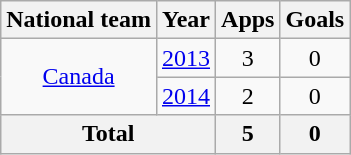<table class="wikitable" style="text-align:center">
<tr>
<th>National team</th>
<th>Year</th>
<th>Apps</th>
<th>Goals</th>
</tr>
<tr>
<td rowspan="2"><a href='#'>Canada</a></td>
<td><a href='#'>2013</a></td>
<td>3</td>
<td>0</td>
</tr>
<tr>
<td><a href='#'>2014</a></td>
<td>2</td>
<td>0</td>
</tr>
<tr>
<th colspan="2">Total</th>
<th>5</th>
<th>0</th>
</tr>
</table>
